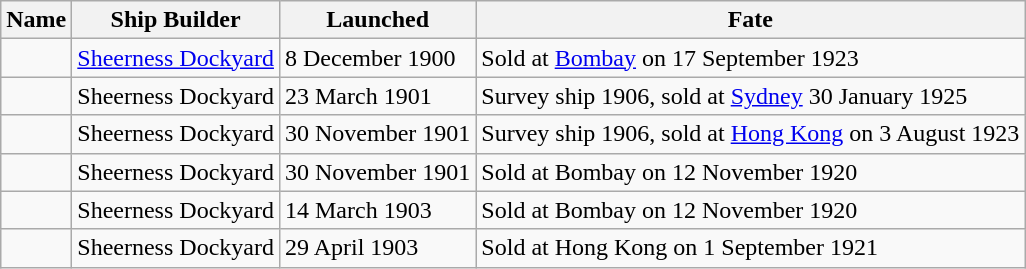<table class="wikitable" style="text-align:left">
<tr>
<th>Name</th>
<th>Ship Builder</th>
<th>Launched</th>
<th>Fate</th>
</tr>
<tr>
<td></td>
<td><a href='#'>Sheerness Dockyard</a></td>
<td>8 December 1900</td>
<td>Sold at <a href='#'>Bombay</a> on 17 September 1923</td>
</tr>
<tr>
<td></td>
<td>Sheerness Dockyard</td>
<td>23 March 1901</td>
<td>Survey ship 1906, sold at <a href='#'>Sydney</a> 30 January 1925</td>
</tr>
<tr>
<td></td>
<td>Sheerness Dockyard</td>
<td>30 November 1901</td>
<td>Survey ship 1906, sold at <a href='#'>Hong Kong</a> on 3 August 1923</td>
</tr>
<tr>
<td></td>
<td>Sheerness Dockyard</td>
<td>30 November 1901</td>
<td>Sold at Bombay on 12 November 1920</td>
</tr>
<tr>
<td></td>
<td>Sheerness Dockyard</td>
<td>14 March 1903</td>
<td>Sold at Bombay on 12 November 1920</td>
</tr>
<tr>
<td></td>
<td>Sheerness Dockyard</td>
<td>29 April 1903</td>
<td>Sold at Hong Kong on 1 September 1921</td>
</tr>
</table>
